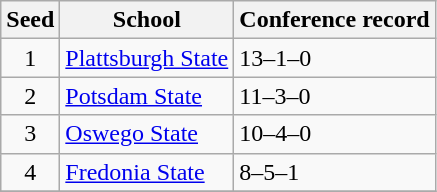<table class="wikitable">
<tr>
<th>Seed</th>
<th>School</th>
<th>Conference record</th>
</tr>
<tr>
<td align=center>1</td>
<td><a href='#'>Plattsburgh State</a></td>
<td>13–1–0</td>
</tr>
<tr>
<td align=center>2</td>
<td><a href='#'>Potsdam State</a></td>
<td>11–3–0</td>
</tr>
<tr>
<td align=center>3</td>
<td><a href='#'>Oswego State</a></td>
<td>10–4–0</td>
</tr>
<tr>
<td align=center>4</td>
<td><a href='#'>Fredonia State</a></td>
<td>8–5–1</td>
</tr>
<tr>
</tr>
</table>
